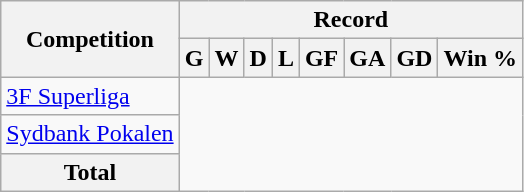<table class="wikitable" style="text-align: center">
<tr>
<th rowspan="2">Competition</th>
<th colspan="9">Record</th>
</tr>
<tr>
<th>G</th>
<th>W</th>
<th>D</th>
<th>L</th>
<th>GF</th>
<th>GA</th>
<th>GD</th>
<th>Win %</th>
</tr>
<tr>
<td style="text-align: left"><a href='#'>3F Superliga</a><br></td>
</tr>
<tr>
<td style="text-align: left"><a href='#'>Sydbank Pokalen</a><br></td>
</tr>
<tr>
<th>Total<br></th>
</tr>
</table>
